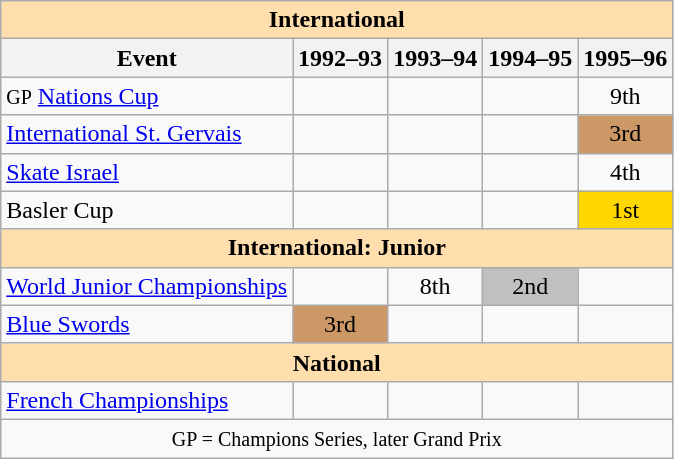<table class="wikitable" style="text-align:center">
<tr>
<th style="background-color: #ffdead; " colspan=5 align=center><strong>International</strong></th>
</tr>
<tr>
<th>Event</th>
<th>1992–93</th>
<th>1993–94</th>
<th>1994–95</th>
<th>1995–96</th>
</tr>
<tr>
<td align=left><small>GP</small> <a href='#'>Nations Cup</a></td>
<td></td>
<td></td>
<td></td>
<td>9th</td>
</tr>
<tr>
<td align=left><a href='#'>International St. Gervais</a></td>
<td></td>
<td></td>
<td></td>
<td bgcolor=cc9966>3rd</td>
</tr>
<tr>
<td align=left><a href='#'>Skate Israel</a></td>
<td></td>
<td></td>
<td></td>
<td>4th</td>
</tr>
<tr>
<td align=left>Basler Cup</td>
<td></td>
<td></td>
<td></td>
<td bgcolor=gold>1st</td>
</tr>
<tr>
<th style="background-color: #ffdead; " colspan=5 align=center><strong>International: Junior</strong></th>
</tr>
<tr>
<td align=left><a href='#'>World Junior Championships</a></td>
<td></td>
<td>8th</td>
<td bgcolor=silver>2nd</td>
<td></td>
</tr>
<tr>
<td align=left><a href='#'>Blue Swords</a></td>
<td bgcolor=cc9966>3rd</td>
<td></td>
<td></td>
<td></td>
</tr>
<tr>
<th style="background-color: #ffdead; " colspan=5 align=center><strong>National</strong></th>
</tr>
<tr>
<td align=left><a href='#'>French Championships</a></td>
<td></td>
<td></td>
<td></td>
<td></td>
</tr>
<tr>
<td colspan=5 align=center><small> GP = Champions Series, later Grand Prix </small></td>
</tr>
</table>
